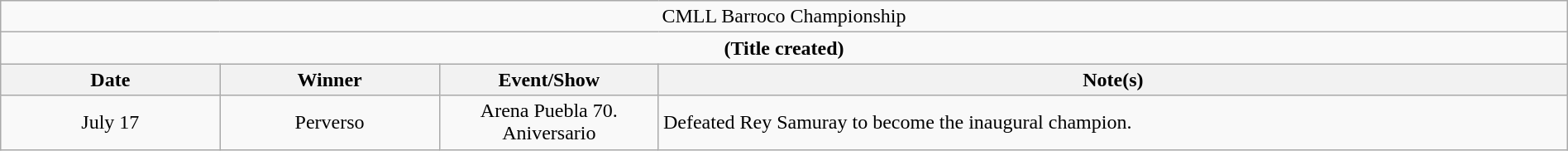<table class="wikitable" style="text-align:center; width:100%;">
<tr>
<td colspan="5" style="text-align: center;">CMLL Barroco Championship</td>
</tr>
<tr>
<td colspan="5" style="text-align: center;"><strong>(Title created)</strong></td>
</tr>
<tr>
<th width=14%>Date</th>
<th width=14%>Winner</th>
<th width=14%>Event/Show</th>
<th width=58%>Note(s)</th>
</tr>
<tr>
<td>July 17</td>
<td>Perverso</td>
<td>Arena Puebla 70. Aniversario</td>
<td align=left>Defeated Rey Samuray to become the inaugural champion.</td>
</tr>
</table>
